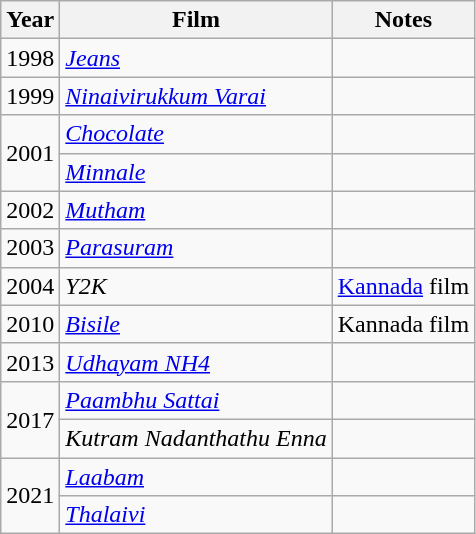<table class="wikitable sortable">
<tr>
<th>Year</th>
<th>Film</th>
<th>Notes</th>
</tr>
<tr>
<td>1998</td>
<td><em><a href='#'>Jeans</a></em></td>
<td></td>
</tr>
<tr>
<td>1999</td>
<td><em><a href='#'>Ninaivirukkum Varai</a></em></td>
<td></td>
</tr>
<tr>
<td rowspan="2">2001</td>
<td><em><a href='#'>Chocolate</a></em></td>
<td></td>
</tr>
<tr>
<td><em><a href='#'>Minnale</a></em></td>
<td></td>
</tr>
<tr>
<td>2002</td>
<td><em><a href='#'>Mutham</a></em></td>
<td></td>
</tr>
<tr>
<td>2003</td>
<td><em><a href='#'>Parasuram</a></em></td>
<td></td>
</tr>
<tr>
<td>2004</td>
<td><em>Y2K</em></td>
<td><a href='#'>Kannada</a> film</td>
</tr>
<tr>
<td>2010</td>
<td><em><a href='#'>Bisile</a></em></td>
<td>Kannada film</td>
</tr>
<tr>
<td>2013</td>
<td><em><a href='#'>Udhayam NH4</a></em></td>
<td></td>
</tr>
<tr>
<td rowspan="2">2017</td>
<td><em><a href='#'>Paambhu Sattai</a></em></td>
<td></td>
</tr>
<tr>
<td><em>Kutram Nadanthathu Enna</em></td>
<td></td>
</tr>
<tr>
<td rowspan="2">2021</td>
<td><em><a href='#'>Laabam</a></em></td>
<td></td>
</tr>
<tr>
<td><em><a href='#'>Thalaivi</a></em></td>
<td></td>
</tr>
</table>
